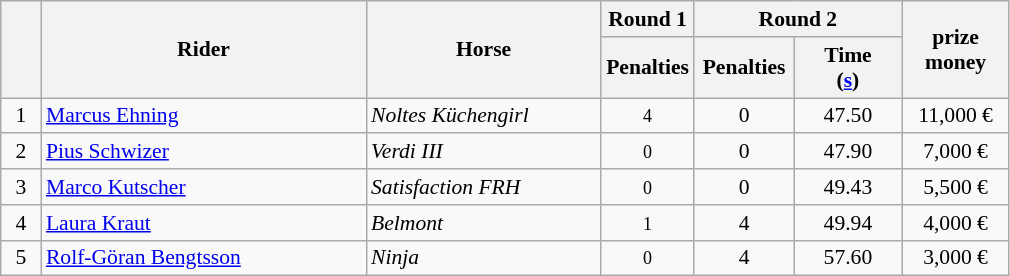<table class="wikitable" style="font-size: 90%">
<tr>
<th rowspan=2 width=20></th>
<th rowspan=2 width=210>Rider</th>
<th rowspan=2 width=150>Horse</th>
<th>Round 1</th>
<th colspan=2>Round 2</th>
<th rowspan=2 width=65>prize<br>money</th>
</tr>
<tr>
<th width=50>Penalties</th>
<th width=60>Penalties</th>
<th width=65>Time<br>(<a href='#'>s</a>)</th>
</tr>
<tr>
<td align=center>1</td>
<td> <a href='#'>Marcus Ehning</a></td>
<td><em>Noltes Küchengirl</em></td>
<td align=center><small>4</small></td>
<td align=center>0</td>
<td align=center>47.50</td>
<td align=center>11,000 €</td>
</tr>
<tr>
<td align=center>2</td>
<td> <a href='#'>Pius Schwizer</a></td>
<td><em>Verdi III</em></td>
<td align=center><small>0</small></td>
<td align=center>0</td>
<td align=center>47.90</td>
<td align=center>7,000 €</td>
</tr>
<tr>
<td align=center>3</td>
<td> <a href='#'>Marco Kutscher</a></td>
<td><em>Satisfaction FRH</em></td>
<td align=center><small>0</small></td>
<td align=center>0</td>
<td align=center>49.43</td>
<td align=center>5,500 €</td>
</tr>
<tr>
<td align=center>4</td>
<td> <a href='#'>Laura Kraut</a></td>
<td><em>Belmont</em></td>
<td align=center><small>1</small></td>
<td align=center>4</td>
<td align=center>49.94</td>
<td align=center>4,000 €</td>
</tr>
<tr>
<td align=center>5</td>
<td> <a href='#'>Rolf-Göran Bengtsson</a></td>
<td><em>Ninja</em></td>
<td align=center><small>0</small></td>
<td align=center>4</td>
<td align=center>57.60</td>
<td align=center>3,000 €</td>
</tr>
</table>
